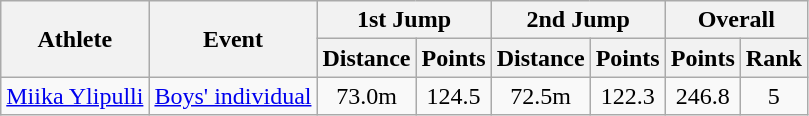<table class="wikitable">
<tr>
<th rowspan="2">Athlete</th>
<th rowspan="2">Event</th>
<th colspan="2">1st Jump</th>
<th colspan="2">2nd Jump</th>
<th colspan="2">Overall</th>
</tr>
<tr>
<th>Distance</th>
<th>Points</th>
<th>Distance</th>
<th>Points</th>
<th>Points</th>
<th>Rank</th>
</tr>
<tr>
<td><a href='#'>Miika Ylipulli</a></td>
<td><a href='#'>Boys' individual</a></td>
<td align="center">73.0m</td>
<td align="center">124.5</td>
<td align="center">72.5m</td>
<td align="center">122.3</td>
<td align="center">246.8</td>
<td align="center">5</td>
</tr>
</table>
